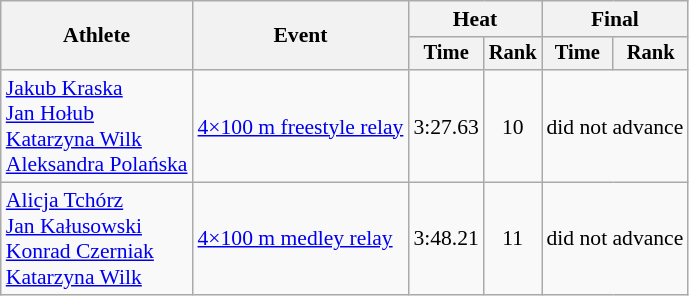<table class="wikitable" style="text-align:center; font-size:90%">
<tr>
<th rowspan=2>Athlete</th>
<th rowspan=2>Event</th>
<th colspan=2>Heat</th>
<th colspan=2>Final</th>
</tr>
<tr style="font-size:95%">
<th>Time</th>
<th>Rank</th>
<th>Time</th>
<th>Rank</th>
</tr>
<tr>
<td align=left><a href='#'>Jakub Kraska</a><br><a href='#'>Jan Hołub</a><br><a href='#'>Katarzyna Wilk</a><br><a href='#'>Aleksandra Polańska</a></td>
<td align=left><a href='#'>4×100 m freestyle relay</a></td>
<td>3:27.63</td>
<td>10</td>
<td colspan=2>did not advance</td>
</tr>
<tr>
<td align=left><a href='#'>Alicja Tchórz</a><br><a href='#'>Jan Kałusowski</a><br><a href='#'>Konrad Czerniak</a><br><a href='#'>Katarzyna Wilk</a></td>
<td align=left><a href='#'>4×100 m medley relay</a></td>
<td>3:48.21</td>
<td>11</td>
<td colspan=2>did not advance</td>
</tr>
</table>
